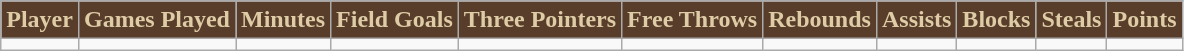<table class="wikitable" style="text-align:center">
<tr>
<th style="background:#593d2b; color:#ddcca5;">Player</th>
<th style="background:#593d2b; color:#ddcca5;">Games Played</th>
<th style="background:#593d2b; color:#ddcca5;">Minutes</th>
<th style="background:#593d2b; color:#ddcca5;">Field Goals</th>
<th style="background:#593d2b; color:#ddcca5;">Three Pointers</th>
<th style="background:#593d2b; color:#ddcca5;">Free Throws</th>
<th style="background:#593d2b; color:#ddcca5;">Rebounds</th>
<th style="background:#593d2b; color:#ddcca5;">Assists</th>
<th style="background:#593d2b; color:#ddcca5;">Blocks</th>
<th style="background:#593d2b; color:#ddcca5;">Steals</th>
<th style="background:#593d2b; color:#ddcca5;">Points</th>
</tr>
<tr>
<td></td>
<td></td>
<td></td>
<td></td>
<td></td>
<td></td>
<td></td>
<td></td>
<td></td>
<td></td>
<td></td>
</tr>
</table>
